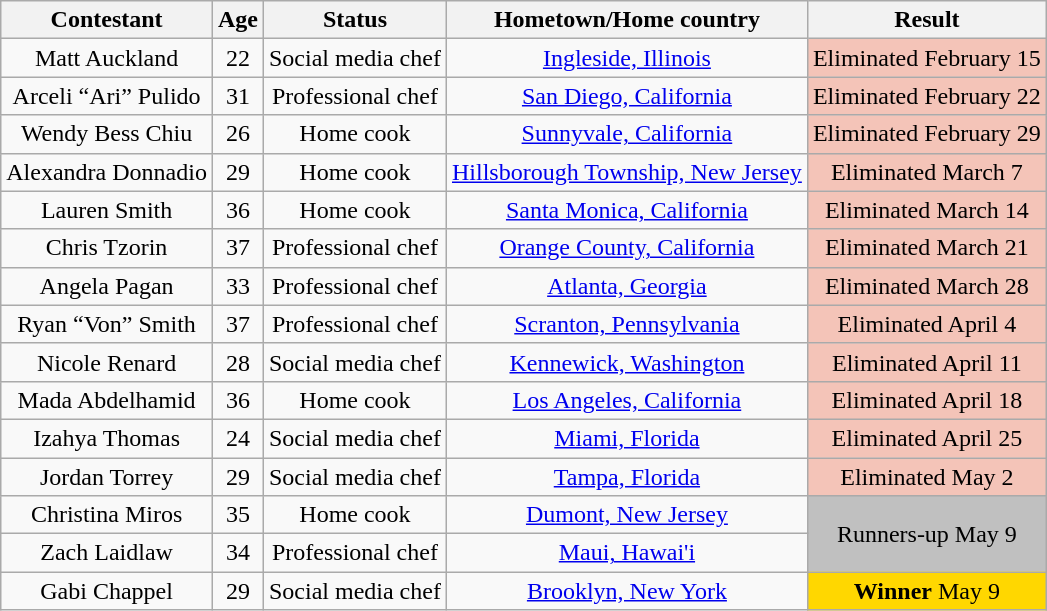<table class="wikitable sortable plainrowheaders" style="text-align:center">
<tr>
<th scope="col">Contestant</th>
<th scope="col">Age</th>
<th scope="col">Status</th>
<th scope="col">Hometown/Home country</th>
<th scope="col">Result</th>
</tr>
<tr>
<td>Matt Auckland</td>
<td>22</td>
<td>Social media chef</td>
<td><a href='#'>Ingleside, Illinois</a></td>
<td style="background:#F4C4B8; text-align:center;">Eliminated February 15</td>
</tr>
<tr>
<td>Arceli “Ari” Pulido</td>
<td>31</td>
<td>Professional chef</td>
<td><a href='#'>San Diego, California</a></td>
<td style="background:#F4C4B8; text-align:center;">Eliminated February 22</td>
</tr>
<tr>
<td>Wendy Bess Chiu</td>
<td>26</td>
<td>Home cook</td>
<td><a href='#'>Sunnyvale, California</a></td>
<td style="background:#F4C4B8; text-align:center;">Eliminated February 29</td>
</tr>
<tr>
<td>Alexandra Donnadio</td>
<td>29</td>
<td>Home cook</td>
<td><a href='#'>Hillsborough Township, New Jersey</a></td>
<td style="background:#F4C4B8; text-align:center;">Eliminated March 7</td>
</tr>
<tr>
<td>Lauren Smith</td>
<td>36</td>
<td>Home cook</td>
<td><a href='#'>Santa Monica, California</a></td>
<td style="background:#F4C4B8; text-align:center;">Eliminated March 14</td>
</tr>
<tr>
<td>Chris Tzorin</td>
<td>37</td>
<td>Professional chef</td>
<td><a href='#'>Orange County, California</a></td>
<td style="background:#F4C4B8; text-align:center;">Eliminated March 21</td>
</tr>
<tr>
<td>Angela Pagan</td>
<td>33</td>
<td>Professional chef</td>
<td><a href='#'>Atlanta, Georgia</a></td>
<td style="background:#F4C4B8; text-align:center;">Eliminated March 28</td>
</tr>
<tr>
<td>Ryan “Von” Smith</td>
<td>37</td>
<td>Professional chef</td>
<td><a href='#'>Scranton, Pennsylvania</a></td>
<td style="background:#F4C4B8; text-align:center;">Eliminated April 4</td>
</tr>
<tr>
<td>Nicole Renard</td>
<td>28</td>
<td>Social media chef</td>
<td><a href='#'>Kennewick, Washington</a></td>
<td style="background:#F4C4B8; text-align:center;">Eliminated April 11</td>
</tr>
<tr>
<td>Mada Abdelhamid</td>
<td>36</td>
<td>Home cook</td>
<td><a href='#'>Los Angeles, California</a></td>
<td style="background:#F4C4B8; text-align:center;">Eliminated April 18</td>
</tr>
<tr>
<td>Izahya Thomas</td>
<td>24</td>
<td>Social media chef</td>
<td><a href='#'>Miami, Florida</a></td>
<td style="background:#F4C4B8; text-align:center;">Eliminated April 25</td>
</tr>
<tr>
<td>Jordan Torrey</td>
<td>29</td>
<td>Social media chef</td>
<td><a href='#'>Tampa, Florida</a></td>
<td style="background:#F4C4B8; text-align:center;">Eliminated May 2</td>
</tr>
<tr>
<td>Christina Miros</td>
<td>35</td>
<td>Home cook</td>
<td><a href='#'>Dumont, New Jersey</a></td>
<td rowspan="2" style="background:silver; text-align:center;">Runners-up May 9</td>
</tr>
<tr>
<td>Zach Laidlaw</td>
<td>34</td>
<td>Professional chef</td>
<td><a href='#'>Maui, Hawai'i</a></td>
</tr>
<tr>
<td>Gabi Chappel</td>
<td>29</td>
<td>Social media chef</td>
<td><a href='#'>Brooklyn, New York</a></td>
<td style="background:gold; text-align:center;"><strong>Winner</strong> May 9</td>
</tr>
</table>
